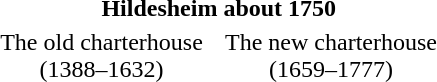<table cellpadding="2" cellspacing="1" class="hintergrundfarbe5" style="float: right; width: 307px; margin-left: 1em;">
<tr>
<th colspan="3">Hildesheim about 1750</th>
</tr>
<tr class="hintergrundfarbe2" style="text-align: center;">
<td>The old charterhouse<br>(1388–1632)<br></td>
<td>The new charterhouse<br>(1659–1777)<br></td>
</tr>
</table>
